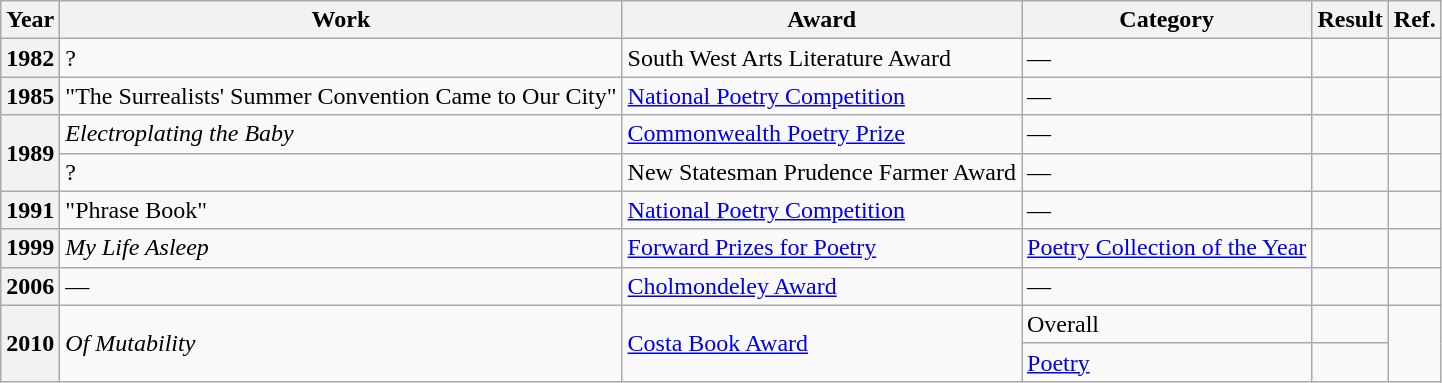<table class="wikitable sortable">
<tr>
<th>Year</th>
<th>Work</th>
<th>Award</th>
<th>Category</th>
<th>Result</th>
<th>Ref.</th>
</tr>
<tr>
<th>1982</th>
<td>?</td>
<td>South West Arts Literature Award</td>
<td>—</td>
<td></td>
<td></td>
</tr>
<tr>
<th>1985</th>
<td>"The Surrealists' Summer Convention Came to Our City"</td>
<td><a href='#'>National Poetry Competition</a></td>
<td>—</td>
<td></td>
<td></td>
</tr>
<tr>
<th rowspan="2">1989</th>
<td><em>Electroplating the Baby</em></td>
<td><a href='#'>Commonwealth Poetry Prize</a></td>
<td>—</td>
<td></td>
<td></td>
</tr>
<tr>
<td>?</td>
<td>New Statesman Prudence Farmer Award</td>
<td>—</td>
<td></td>
<td></td>
</tr>
<tr>
<th>1991</th>
<td>"Phrase Book"</td>
<td><a href='#'>National Poetry Competition</a></td>
<td>—</td>
<td></td>
<td></td>
</tr>
<tr>
<th>1999</th>
<td><em>My Life Asleep</em></td>
<td><a href='#'>Forward Prizes for Poetry</a></td>
<td><a href='#'>Poetry Collection of the Year</a></td>
<td></td>
<td></td>
</tr>
<tr>
<th>2006</th>
<td>—</td>
<td><a href='#'>Cholmondeley Award</a></td>
<td>—</td>
<td></td>
<td></td>
</tr>
<tr>
<th rowspan="2">2010</th>
<td rowspan="2"><em>Of Mutability</em></td>
<td rowspan="2"><a href='#'>Costa Book Award</a></td>
<td>Overall</td>
<td></td>
<td rowspan="2"></td>
</tr>
<tr>
<td><a href='#'>Poetry</a></td>
<td></td>
</tr>
</table>
